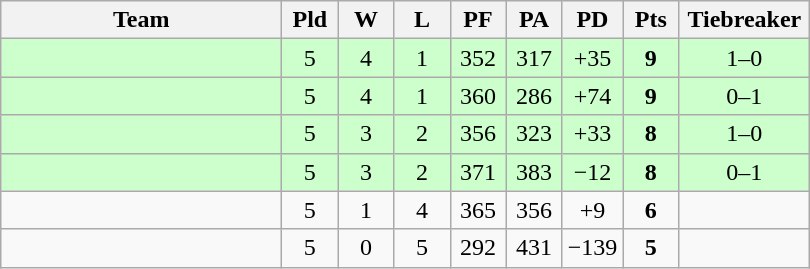<table class=wikitable style="text-align:center">
<tr>
<th width=180>Team</th>
<th width=30>Pld</th>
<th width=30>W</th>
<th width=30>L</th>
<th width=30>PF</th>
<th width=30>PA</th>
<th width=30>PD</th>
<th width=30>Pts</th>
<th width=80>Tiebreaker</th>
</tr>
<tr bgcolor="#ccffcc">
<td align=left></td>
<td>5</td>
<td>4</td>
<td>1</td>
<td>352</td>
<td>317</td>
<td>+35</td>
<td><strong>9</strong></td>
<td>1–0</td>
</tr>
<tr bgcolor="#ccffcc">
<td align=left></td>
<td>5</td>
<td>4</td>
<td>1</td>
<td>360</td>
<td>286</td>
<td>+74</td>
<td><strong>9</strong></td>
<td>0–1</td>
</tr>
<tr bgcolor="#ccffcc">
<td align=left></td>
<td>5</td>
<td>3</td>
<td>2</td>
<td>356</td>
<td>323</td>
<td>+33</td>
<td><strong>8</strong></td>
<td>1–0</td>
</tr>
<tr bgcolor="#ccffcc">
<td align=left></td>
<td>5</td>
<td>3</td>
<td>2</td>
<td>371</td>
<td>383</td>
<td>−12</td>
<td><strong>8</strong></td>
<td>0–1</td>
</tr>
<tr>
<td align=left></td>
<td>5</td>
<td>1</td>
<td>4</td>
<td>365</td>
<td>356</td>
<td>+9</td>
<td><strong>6</strong></td>
<td></td>
</tr>
<tr>
<td align=left></td>
<td>5</td>
<td>0</td>
<td>5</td>
<td>292</td>
<td>431</td>
<td>−139</td>
<td><strong>5</strong></td>
<td></td>
</tr>
</table>
